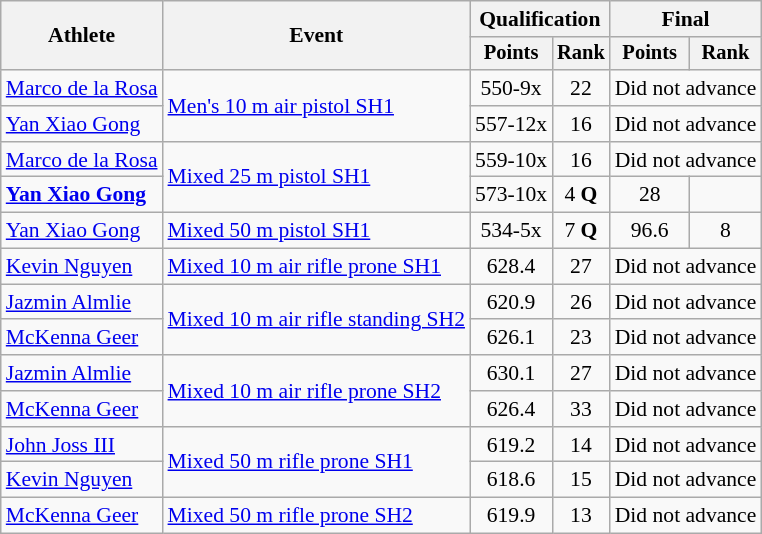<table class=wikitable style=font-size:90%;text-align:center>
<tr>
<th rowspan=2>Athlete</th>
<th rowspan=2>Event</th>
<th colspan=2>Qualification</th>
<th colspan=2>Final</th>
</tr>
<tr style=font-size:95%>
<th>Points</th>
<th>Rank</th>
<th>Points</th>
<th>Rank</th>
</tr>
<tr>
<td align=left><a href='#'>Marco de la Rosa</a></td>
<td align=left rowspan=2><a href='#'>Men's 10 m air pistol SH1</a></td>
<td>550-9x</td>
<td>22</td>
<td colspan=2>Did not advance</td>
</tr>
<tr>
<td align=left><a href='#'>Yan Xiao Gong</a></td>
<td>557-12x</td>
<td>16</td>
<td colspan=2>Did not advance</td>
</tr>
<tr>
<td align=left><a href='#'>Marco de la Rosa</a></td>
<td align=left rowspan=2><a href='#'>Mixed 25 m pistol SH1</a></td>
<td>559-10x</td>
<td>16</td>
<td colspan=2>Did not advance</td>
</tr>
<tr>
<td align=left><strong><a href='#'>Yan Xiao Gong</a></strong></td>
<td>573-10x</td>
<td>4 <strong>Q</strong></td>
<td>28</td>
<td></td>
</tr>
<tr>
<td align=left><a href='#'>Yan Xiao Gong</a></td>
<td align=left><a href='#'>Mixed 50 m pistol SH1</a></td>
<td>534-5x</td>
<td>7 <strong>Q</strong></td>
<td>96.6</td>
<td>8</td>
</tr>
<tr>
<td align=left><a href='#'>Kevin Nguyen</a></td>
<td align=left><a href='#'>Mixed 10 m air rifle prone SH1</a></td>
<td>628.4</td>
<td>27</td>
<td colspan=2>Did not advance</td>
</tr>
<tr>
<td align=left><a href='#'>Jazmin Almlie</a></td>
<td align=left rowspan=2><a href='#'>Mixed 10 m air rifle standing SH2</a></td>
<td>620.9</td>
<td>26</td>
<td colspan=2>Did not advance</td>
</tr>
<tr>
<td align=left><a href='#'>McKenna Geer</a></td>
<td>626.1</td>
<td>23</td>
<td colspan=2>Did not advance</td>
</tr>
<tr>
<td align=left><a href='#'>Jazmin Almlie</a></td>
<td align=left rowspan=2><a href='#'>Mixed 10 m air rifle prone SH2</a></td>
<td>630.1</td>
<td>27</td>
<td colspan=2>Did not advance</td>
</tr>
<tr>
<td align=left><a href='#'>McKenna Geer</a></td>
<td>626.4</td>
<td>33</td>
<td colspan=2>Did not advance</td>
</tr>
<tr>
<td align=left><a href='#'>John Joss III</a></td>
<td align=left rowspan=2><a href='#'>Mixed 50 m rifle prone SH1</a></td>
<td>619.2</td>
<td>14</td>
<td colspan=2>Did not advance</td>
</tr>
<tr>
<td align=left><a href='#'>Kevin Nguyen</a></td>
<td>618.6</td>
<td>15</td>
<td colspan=2>Did not advance</td>
</tr>
<tr>
<td align=left><a href='#'>McKenna Geer</a></td>
<td align=left><a href='#'>Mixed 50 m rifle prone SH2</a></td>
<td>619.9</td>
<td>13</td>
<td colspan=2>Did not advance</td>
</tr>
</table>
